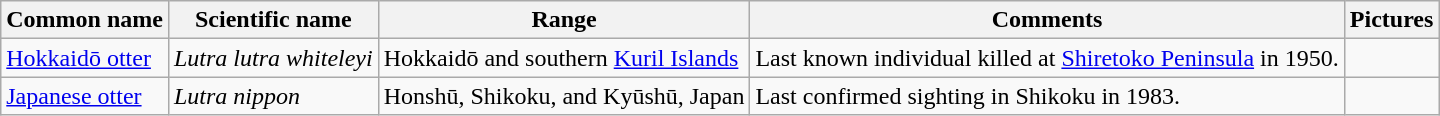<table class="wikitable">
<tr>
<th>Common name</th>
<th>Scientific name</th>
<th>Range</th>
<th class="unsortable">Comments</th>
<th class="unsortable">Pictures</th>
</tr>
<tr>
<td><a href='#'>Hokkaidō otter</a></td>
<td><em>Lutra lutra whiteleyi</em></td>
<td>Hokkaidō and southern <a href='#'>Kuril Islands</a></td>
<td>Last known individual killed at <a href='#'>Shiretoko Peninsula</a> in 1950.</td>
<td></td>
</tr>
<tr>
<td><a href='#'>Japanese otter</a></td>
<td><em>Lutra nippon</em></td>
<td>Honshū, Shikoku, and Kyūshū, Japan</td>
<td>Last confirmed sighting in Shikoku in 1983.</td>
<td></td>
</tr>
</table>
